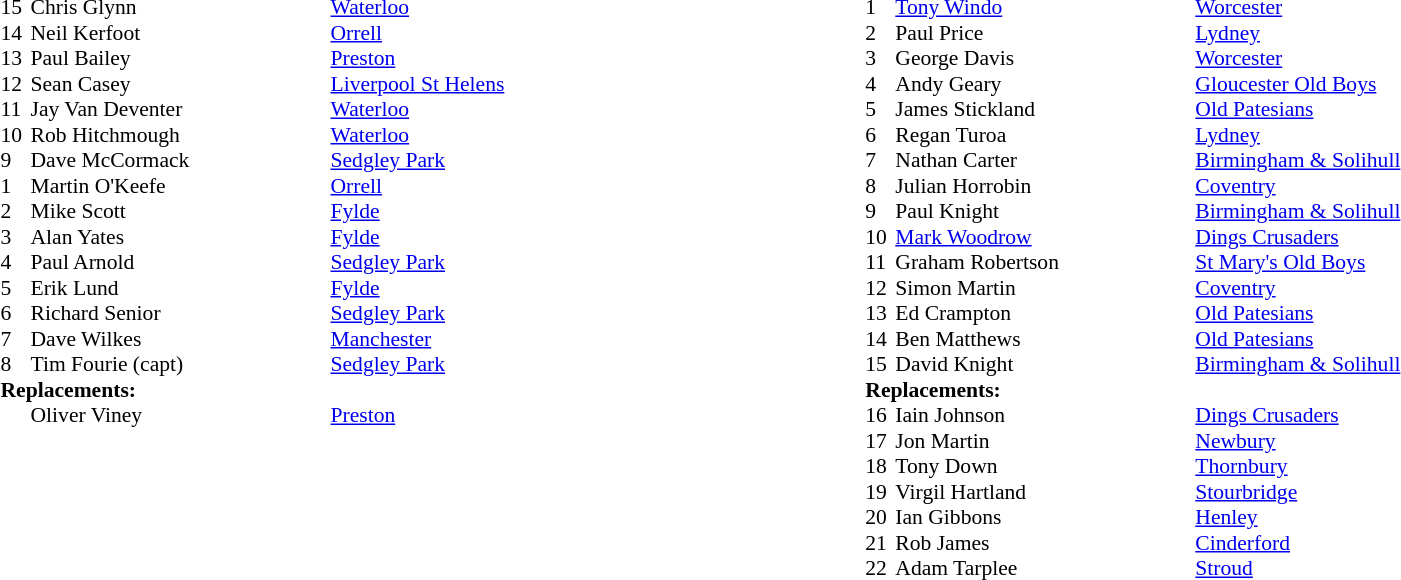<table width="80%">
<tr>
<td valign="top" width="50%"><br><table style="font-size: 90%" cellspacing="0" cellpadding="0">
<tr>
<th width="20"></th>
<th width="200"></th>
</tr>
<tr>
<td>15</td>
<td>Chris Glynn</td>
<td><a href='#'>Waterloo</a></td>
</tr>
<tr>
<td>14</td>
<td>Neil Kerfoot</td>
<td><a href='#'>Orrell</a></td>
</tr>
<tr>
<td>13</td>
<td>Paul Bailey</td>
<td><a href='#'>Preston</a></td>
</tr>
<tr>
<td>12</td>
<td>Sean Casey</td>
<td><a href='#'>Liverpool St Helens</a></td>
</tr>
<tr>
<td>11</td>
<td>Jay Van Deventer</td>
<td><a href='#'>Waterloo</a></td>
</tr>
<tr>
<td>10</td>
<td>Rob Hitchmough</td>
<td><a href='#'>Waterloo</a></td>
</tr>
<tr>
<td>9</td>
<td>Dave McCormack</td>
<td><a href='#'>Sedgley Park</a></td>
</tr>
<tr>
<td>1</td>
<td>Martin O'Keefe</td>
<td><a href='#'>Orrell</a></td>
</tr>
<tr>
<td>2</td>
<td>Mike Scott</td>
<td><a href='#'>Fylde</a></td>
</tr>
<tr>
<td>3</td>
<td>Alan Yates</td>
<td><a href='#'>Fylde</a></td>
</tr>
<tr>
<td>4</td>
<td>Paul Arnold</td>
<td><a href='#'>Sedgley Park</a></td>
</tr>
<tr>
<td>5</td>
<td>Erik Lund</td>
<td><a href='#'>Fylde</a></td>
</tr>
<tr>
<td>6</td>
<td>Richard Senior</td>
<td><a href='#'>Sedgley Park</a></td>
</tr>
<tr>
<td>7</td>
<td>Dave Wilkes</td>
<td><a href='#'>Manchester</a></td>
</tr>
<tr>
<td>8</td>
<td>Tim Fourie  (capt)</td>
<td><a href='#'>Sedgley Park</a></td>
</tr>
<tr>
<td colspan=3><strong>Replacements:</strong></td>
</tr>
<tr>
<td></td>
<td>Oliver Viney</td>
<td><a href='#'>Preston</a></td>
</tr>
<tr>
<td></td>
<td></td>
</tr>
<tr>
<td></td>
<td></td>
</tr>
<tr>
<td></td>
<td></td>
</tr>
<tr>
<td></td>
<td></td>
</tr>
<tr>
<td></td>
<td></td>
</tr>
<tr>
<td></td>
<td></td>
</tr>
<tr>
</tr>
</table>
</td>
<td valign="top" width="50%"><br><table style="font-size: 90%" cellspacing="0" cellpadding="0" align="center">
<tr>
<th width="20"></th>
<th width="200"></th>
</tr>
<tr>
<td>1</td>
<td><a href='#'>Tony Windo</a></td>
<td><a href='#'>Worcester</a></td>
</tr>
<tr>
<td>2</td>
<td>Paul Price</td>
<td><a href='#'>Lydney</a></td>
</tr>
<tr>
<td>3</td>
<td>George Davis</td>
<td><a href='#'>Worcester</a></td>
</tr>
<tr>
<td>4</td>
<td>Andy Geary</td>
<td><a href='#'>Gloucester Old Boys</a></td>
</tr>
<tr>
<td>5</td>
<td>James Stickland</td>
<td><a href='#'>Old Patesians</a></td>
</tr>
<tr>
<td>6</td>
<td>Regan Turoa</td>
<td><a href='#'>Lydney</a></td>
</tr>
<tr>
<td>7</td>
<td>Nathan Carter</td>
<td><a href='#'>Birmingham & Solihull</a></td>
</tr>
<tr>
<td>8</td>
<td>Julian Horrobin</td>
<td><a href='#'>Coventry</a></td>
</tr>
<tr>
<td>9</td>
<td>Paul Knight</td>
<td><a href='#'>Birmingham & Solihull</a></td>
</tr>
<tr>
<td>10</td>
<td><a href='#'>Mark Woodrow</a></td>
<td><a href='#'>Dings Crusaders</a></td>
</tr>
<tr>
<td>11</td>
<td>Graham Robertson</td>
<td><a href='#'>St Mary's Old Boys</a></td>
</tr>
<tr>
<td>12</td>
<td>Simon Martin</td>
<td><a href='#'>Coventry</a></td>
</tr>
<tr>
<td>13</td>
<td>Ed Crampton</td>
<td><a href='#'>Old Patesians</a></td>
</tr>
<tr>
<td>14</td>
<td>Ben Matthews</td>
<td><a href='#'>Old Patesians</a></td>
</tr>
<tr>
<td>15</td>
<td>David Knight</td>
<td><a href='#'>Birmingham & Solihull</a></td>
</tr>
<tr>
<td colspan=3><strong>Replacements:</strong></td>
</tr>
<tr>
<td>16</td>
<td>Iain Johnson</td>
<td><a href='#'>Dings Crusaders</a></td>
</tr>
<tr>
<td>17</td>
<td>Jon Martin</td>
<td><a href='#'>Newbury</a></td>
</tr>
<tr>
<td>18</td>
<td>Tony Down</td>
<td><a href='#'>Thornbury</a></td>
</tr>
<tr>
<td>19</td>
<td>Virgil Hartland</td>
<td><a href='#'>Stourbridge</a></td>
</tr>
<tr>
<td>20</td>
<td>Ian Gibbons</td>
<td><a href='#'>Henley</a></td>
</tr>
<tr>
<td>21</td>
<td>Rob James</td>
<td><a href='#'>Cinderford</a></td>
</tr>
<tr>
<td>22</td>
<td>Adam Tarplee</td>
<td><a href='#'>Stroud</a></td>
</tr>
<tr>
</tr>
</table>
</td>
</tr>
</table>
